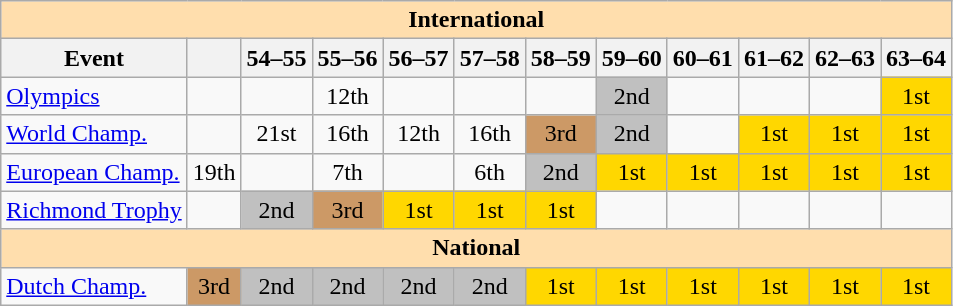<table class="wikitable" style="text-align:center">
<tr>
<th style="background-color: #ffdead; " colspan=12 align=center>International</th>
</tr>
<tr>
<th>Event</th>
<th></th>
<th>54–55</th>
<th>55–56</th>
<th>56–57</th>
<th>57–58</th>
<th>58–59</th>
<th>59–60</th>
<th>60–61</th>
<th>61–62</th>
<th>62–63</th>
<th>63–64</th>
</tr>
<tr>
<td align=left><a href='#'>Olympics</a></td>
<td></td>
<td></td>
<td>12th</td>
<td></td>
<td></td>
<td></td>
<td bgcolor=silver>2nd</td>
<td></td>
<td></td>
<td></td>
<td bgcolor=gold>1st</td>
</tr>
<tr>
<td align=left><a href='#'>World Champ.</a></td>
<td></td>
<td>21st</td>
<td>16th</td>
<td>12th</td>
<td>16th</td>
<td bgcolor=cc9966>3rd</td>
<td bgcolor=silver>2nd</td>
<td></td>
<td bgcolor=gold>1st</td>
<td bgcolor=gold>1st</td>
<td bgcolor=gold>1st</td>
</tr>
<tr>
<td align=left><a href='#'>European Champ.</a></td>
<td>19th</td>
<td></td>
<td>7th</td>
<td></td>
<td>6th</td>
<td bgcolor=silver>2nd</td>
<td bgcolor=gold>1st</td>
<td bgcolor=gold>1st</td>
<td bgcolor=gold>1st</td>
<td bgcolor=gold>1st</td>
<td bgcolor=gold>1st</td>
</tr>
<tr>
<td align=left><a href='#'>Richmond Trophy</a></td>
<td></td>
<td bgcolor=silver>2nd</td>
<td bgcolor=cc9966>3rd</td>
<td bgcolor=gold>1st</td>
<td bgcolor=gold>1st</td>
<td bgcolor=gold>1st</td>
<td></td>
<td></td>
<td></td>
<td></td>
<td></td>
</tr>
<tr>
<th style="background-color: #ffdead; " colspan=12 align=center>National</th>
</tr>
<tr>
<td align=left><a href='#'>Dutch Champ.</a></td>
<td bgcolor=cc9966>3rd</td>
<td bgcolor=silver>2nd</td>
<td bgcolor=silver>2nd</td>
<td bgcolor=silver>2nd</td>
<td bgcolor=silver>2nd</td>
<td bgcolor=gold>1st</td>
<td bgcolor=gold>1st</td>
<td bgcolor=gold>1st</td>
<td bgcolor=gold>1st</td>
<td bgcolor=gold>1st</td>
<td bgcolor=gold>1st</td>
</tr>
</table>
